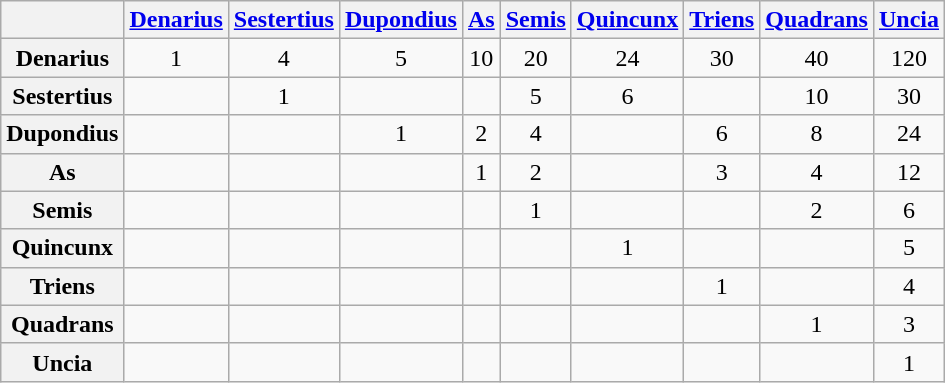<table class="wikitable" style="text-align:center">
<tr>
<th></th>
<th><a href='#'>Denarius</a></th>
<th><a href='#'>Sestertius</a></th>
<th><a href='#'>Dupondius</a></th>
<th><a href='#'>As</a></th>
<th><a href='#'>Semis</a></th>
<th><a href='#'>Quincunx</a></th>
<th><a href='#'>Triens</a></th>
<th><a href='#'>Quadrans</a></th>
<th><a href='#'>Uncia</a></th>
</tr>
<tr>
<th>Denarius</th>
<td>1</td>
<td>4</td>
<td>5</td>
<td>10</td>
<td>20</td>
<td>24</td>
<td>30</td>
<td>40</td>
<td>120</td>
</tr>
<tr>
<th>Sestertius</th>
<td></td>
<td>1</td>
<td></td>
<td></td>
<td>5</td>
<td>6</td>
<td></td>
<td>10</td>
<td>30</td>
</tr>
<tr>
<th>Dupondius</th>
<td></td>
<td></td>
<td>1</td>
<td>2</td>
<td>4</td>
<td></td>
<td>6</td>
<td>8</td>
<td>24</td>
</tr>
<tr>
<th>As</th>
<td></td>
<td></td>
<td></td>
<td>1</td>
<td>2</td>
<td></td>
<td>3</td>
<td>4</td>
<td>12</td>
</tr>
<tr>
<th>Semis</th>
<td></td>
<td></td>
<td></td>
<td></td>
<td>1</td>
<td></td>
<td></td>
<td>2</td>
<td>6</td>
</tr>
<tr>
<th>Quincunx</th>
<td></td>
<td></td>
<td></td>
<td></td>
<td></td>
<td>1</td>
<td></td>
<td></td>
<td>5</td>
</tr>
<tr>
<th>Triens</th>
<td></td>
<td></td>
<td></td>
<td></td>
<td></td>
<td></td>
<td>1</td>
<td></td>
<td>4</td>
</tr>
<tr>
<th>Quadrans</th>
<td></td>
<td></td>
<td></td>
<td></td>
<td></td>
<td></td>
<td></td>
<td>1</td>
<td>3</td>
</tr>
<tr>
<th>Uncia</th>
<td></td>
<td></td>
<td></td>
<td></td>
<td></td>
<td></td>
<td></td>
<td></td>
<td>1</td>
</tr>
</table>
